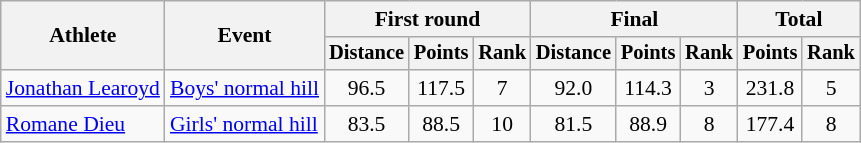<table class="wikitable" style="font-size:90%">
<tr>
<th rowspan=2>Athlete</th>
<th rowspan=2>Event</th>
<th colspan=3>First round</th>
<th colspan=3>Final</th>
<th colspan=2>Total</th>
</tr>
<tr style="font-size:95%">
<th>Distance</th>
<th>Points</th>
<th>Rank</th>
<th>Distance</th>
<th>Points</th>
<th>Rank</th>
<th>Points</th>
<th>Rank</th>
</tr>
<tr align=center>
<td align=left><a href='#'>Jonathan Learoyd</a></td>
<td align=left><a href='#'>Boys' normal hill</a></td>
<td>96.5</td>
<td>117.5</td>
<td>7</td>
<td>92.0</td>
<td>114.3</td>
<td>3</td>
<td>231.8</td>
<td>5</td>
</tr>
<tr align=center>
<td align=left><a href='#'>Romane Dieu</a></td>
<td align=left><a href='#'>Girls' normal hill</a></td>
<td>83.5</td>
<td>88.5</td>
<td>10</td>
<td>81.5</td>
<td>88.9</td>
<td>8</td>
<td>177.4</td>
<td>8</td>
</tr>
</table>
